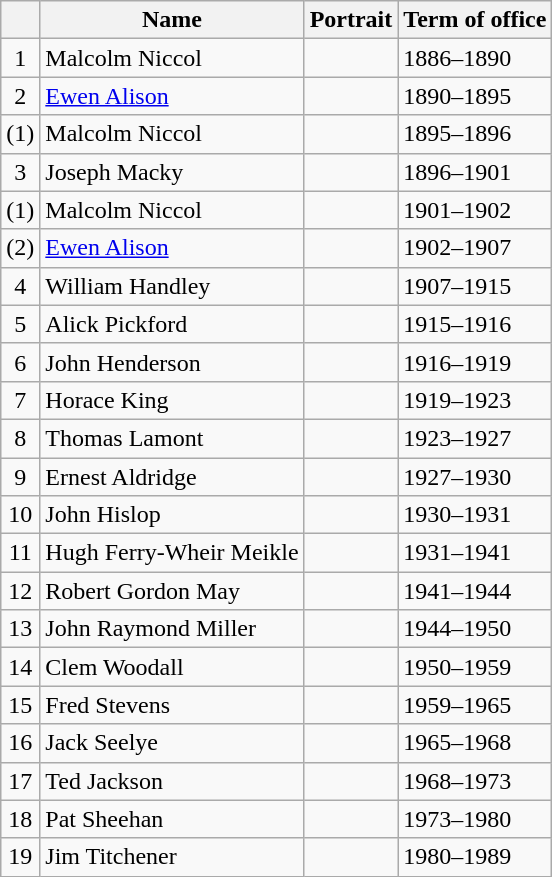<table class="wikitable">
<tr>
<th></th>
<th>Name</th>
<th>Portrait</th>
<th>Term of office</th>
</tr>
<tr>
<td align=center>1</td>
<td>Malcolm Niccol</td>
<td></td>
<td>1886–1890</td>
</tr>
<tr>
<td align=center>2</td>
<td><a href='#'>Ewen Alison</a></td>
<td></td>
<td>1890–1895</td>
</tr>
<tr>
<td align=center>(1)</td>
<td>Malcolm Niccol</td>
<td></td>
<td>1895–1896</td>
</tr>
<tr>
<td align=center>3</td>
<td>Joseph Macky </td>
<td></td>
<td>1896–1901</td>
</tr>
<tr>
<td align=center>(1)</td>
<td>Malcolm Niccol</td>
<td></td>
<td>1901–1902</td>
</tr>
<tr>
<td align=center>(2)</td>
<td><a href='#'>Ewen Alison</a></td>
<td></td>
<td>1902–1907</td>
</tr>
<tr>
<td align=center>4</td>
<td>William Handley</td>
<td></td>
<td>1907–1915</td>
</tr>
<tr>
<td align=center>5</td>
<td>Alick Pickford </td>
<td></td>
<td>1915–1916</td>
</tr>
<tr>
<td align=center>6</td>
<td>John Henderson</td>
<td></td>
<td>1916–1919</td>
</tr>
<tr>
<td align=center>7</td>
<td>Horace King </td>
<td></td>
<td>1919–1923</td>
</tr>
<tr>
<td align=center>8</td>
<td>Thomas Lamont</td>
<td></td>
<td>1923–1927</td>
</tr>
<tr>
<td align=center>9</td>
<td>Ernest Aldridge</td>
<td></td>
<td>1927–1930</td>
</tr>
<tr>
<td align=center>10</td>
<td>John Hislop</td>
<td></td>
<td>1930–1931</td>
</tr>
<tr>
<td align=center>11</td>
<td>Hugh Ferry-Wheir Meikle</td>
<td></td>
<td>1931–1941</td>
</tr>
<tr>
<td align=center>12</td>
<td>Robert Gordon May</td>
<td></td>
<td>1941–1944</td>
</tr>
<tr>
<td align=center>13</td>
<td>John Raymond Miller</td>
<td></td>
<td>1944–1950</td>
</tr>
<tr>
<td align=center>14</td>
<td>Clem Woodall </td>
<td></td>
<td>1950–1959</td>
</tr>
<tr>
<td align=center>15</td>
<td>Fred Stevens </td>
<td></td>
<td>1959–1965</td>
</tr>
<tr>
<td align=center>16</td>
<td>Jack Seelye </td>
<td></td>
<td>1965–1968</td>
</tr>
<tr>
<td align=center>17</td>
<td>Ted Jackson </td>
<td></td>
<td>1968–1973</td>
</tr>
<tr>
<td align=center>18</td>
<td>Pat Sheehan </td>
<td></td>
<td>1973–1980</td>
</tr>
<tr>
<td align=center>19</td>
<td>Jim Titchener </td>
<td></td>
<td>1980–1989</td>
</tr>
</table>
